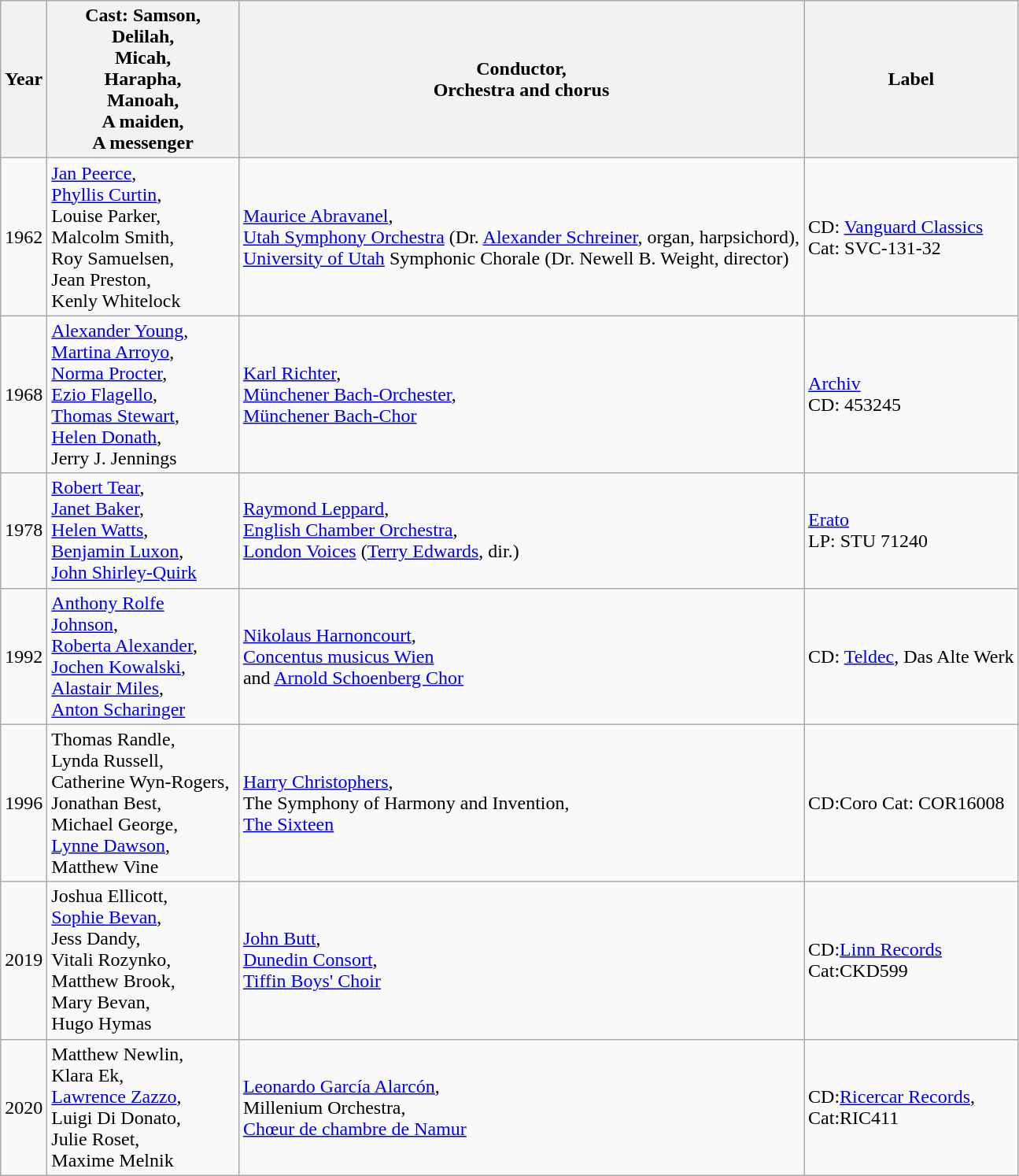<table class="wikitable">
<tr>
<th>Year</th>
<th width="155">Cast: Samson,<br>Delilah,<br>Micah,<br>Harapha,<br>Manoah,<br>A maiden,<br>A messenger</th>
<th>Conductor,<br>Orchestra and chorus</th>
<th>Label</th>
</tr>
<tr>
<td>1962</td>
<td><a href='#'>Jan Peerce</a>,<br><a href='#'>Phyllis Curtin</a>,<br>Louise Parker,<br>Malcolm Smith,<br>Roy Samuelsen,<br>Jean Preston,<br>Kenly Whitelock</td>
<td><a href='#'>Maurice Abravanel</a>,<br><a href='#'>Utah Symphony Orchestra</a> (Dr. <a href='#'>Alexander Schreiner</a>, organ, harpsichord),<br> <a href='#'>University of Utah</a> Symphonic Chorale (Dr. Newell B. Weight, director)</td>
<td>CD: <a href='#'>Vanguard Classics</a><br>Cat: SVC-131-32</td>
</tr>
<tr>
<td>1968</td>
<td><a href='#'>Alexander Young</a>,<br><a href='#'>Martina Arroyo</a>, <br><a href='#'>Norma Procter</a>, <br><a href='#'>Ezio Flagello</a>,<br><a href='#'>Thomas Stewart</a>,<br><a href='#'>Helen Donath</a>,<br>Jerry J. Jennings</td>
<td><a href='#'>Karl Richter</a>,<br><a href='#'>Münchener Bach-Orchester</a>,<br> <a href='#'>Münchener Bach-Chor</a></td>
<td><a href='#'>Archiv</a><br> CD: 453245</td>
</tr>
<tr>
<td>1978</td>
<td><a href='#'>Robert Tear</a>,<br><a href='#'>Janet Baker</a>, <br><a href='#'>Helen Watts</a>, <br><a href='#'>Benjamin Luxon</a>,<br><a href='#'>John Shirley-Quirk</a></td>
<td><a href='#'>Raymond Leppard</a>,<br><a href='#'>English Chamber Orchestra</a>,<br> <a href='#'>London Voices</a> (<a href='#'>Terry Edwards</a>, dir.)</td>
<td><a href='#'>Erato</a><br> LP: STU 71240</td>
</tr>
<tr>
<td>1992</td>
<td><a href='#'>Anthony Rolfe Johnson</a>,<br><a href='#'>Roberta Alexander</a>,<br><a href='#'>Jochen Kowalski</a>,<br><a href='#'>Alastair Miles</a>,<br><a href='#'>Anton Scharinger</a></td>
<td><a href='#'>Nikolaus Harnoncourt</a>,<br><a href='#'>Concentus musicus Wien</a><br> and <a href='#'>Arnold Schoenberg Chor</a></td>
<td>CD: <a href='#'>Teldec</a>, Das Alte Werk</td>
</tr>
<tr>
<td>1996</td>
<td>Thomas Randle,<br>Lynda Russell,<br>Catherine Wyn-Rogers,<br>Jonathan Best,<br>Michael George,<br><a href='#'>Lynne Dawson</a>,<br> Matthew Vine</td>
<td><a href='#'>Harry Christophers</a>,<br>The Symphony of Harmony and Invention,<br><a href='#'>The Sixteen</a></td>
<td>CD:Coro Cat: COR16008</td>
</tr>
<tr>
<td>2019</td>
<td>Joshua Ellicott,<br><a href='#'>Sophie Bevan</a>,<br>Jess Dandy,<br>Vitali Rozynko,<br>Matthew Brook,<br>Mary Bevan,<br>Hugo Hymas</td>
<td><a href='#'>John Butt</a>,<br><a href='#'>Dunedin Consort</a>,<br><a href='#'>Tiffin Boys' Choir</a></td>
<td>CD:<a href='#'>Linn Records</a><br> Cat:CKD599</td>
</tr>
<tr>
<td>2020</td>
<td>Matthew Newlin,<br>Klara Ek,<br><a href='#'>Lawrence Zazzo</a>,<br>Luigi Di Donato,<br>Julie Roset,<br>Maxime Melnik</td>
<td><a href='#'>Leonardo García Alarcón</a>,<br> Millenium Orchestra,<br><a href='#'>Chœur de chambre de Namur</a></td>
<td>CD:<a href='#'>Ricercar Records</a>,<br> Cat:RIC411</td>
</tr>
</table>
